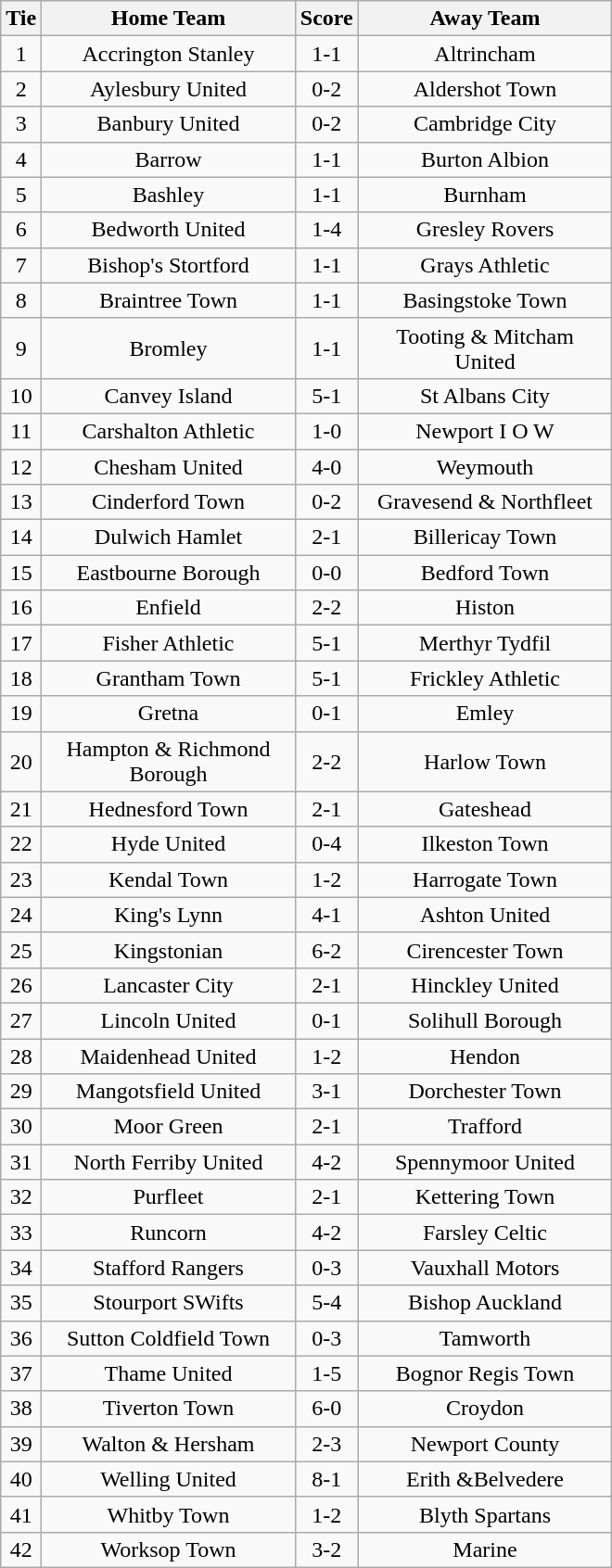<table class="wikitable" style="text-align:center;">
<tr>
<th width=20>Tie</th>
<th width=175>Home Team</th>
<th width=20>Score</th>
<th width=175>Away Team</th>
</tr>
<tr>
<td>1</td>
<td>Accrington Stanley</td>
<td>1-1</td>
<td>Altrincham</td>
</tr>
<tr>
<td>2</td>
<td>Aylesbury United</td>
<td>0-2</td>
<td>Aldershot Town</td>
</tr>
<tr>
<td>3</td>
<td>Banbury United</td>
<td>0-2</td>
<td>Cambridge City</td>
</tr>
<tr>
<td>4</td>
<td>Barrow</td>
<td>1-1</td>
<td>Burton Albion</td>
</tr>
<tr>
<td>5</td>
<td>Bashley</td>
<td>1-1</td>
<td>Burnham</td>
</tr>
<tr>
<td>6</td>
<td>Bedworth United</td>
<td>1-4</td>
<td>Gresley Rovers</td>
</tr>
<tr>
<td>7</td>
<td>Bishop's Stortford</td>
<td>1-1</td>
<td>Grays Athletic</td>
</tr>
<tr>
<td>8</td>
<td>Braintree Town</td>
<td>1-1</td>
<td>Basingstoke Town</td>
</tr>
<tr>
<td>9</td>
<td>Bromley</td>
<td>1-1</td>
<td>Tooting & Mitcham United</td>
</tr>
<tr>
<td>10</td>
<td>Canvey Island</td>
<td>5-1</td>
<td>St Albans City</td>
</tr>
<tr>
<td>11</td>
<td>Carshalton Athletic</td>
<td>1-0</td>
<td>Newport I O W</td>
</tr>
<tr>
<td>12</td>
<td>Chesham United</td>
<td>4-0</td>
<td>Weymouth</td>
</tr>
<tr>
<td>13</td>
<td>Cinderford Town</td>
<td>0-2</td>
<td>Gravesend & Northfleet</td>
</tr>
<tr>
<td>14</td>
<td>Dulwich Hamlet</td>
<td>2-1</td>
<td>Billericay Town</td>
</tr>
<tr>
<td>15</td>
<td>Eastbourne Borough</td>
<td>0-0</td>
<td>Bedford Town</td>
</tr>
<tr>
<td>16</td>
<td>Enfield</td>
<td>2-2</td>
<td>Histon</td>
</tr>
<tr>
<td>17</td>
<td>Fisher Athletic</td>
<td>5-1</td>
<td>Merthyr Tydfil</td>
</tr>
<tr>
<td>18</td>
<td>Grantham Town</td>
<td>5-1</td>
<td>Frickley Athletic</td>
</tr>
<tr>
<td>19</td>
<td>Gretna</td>
<td>0-1</td>
<td>Emley</td>
</tr>
<tr>
<td>20</td>
<td>Hampton & Richmond Borough</td>
<td>2-2</td>
<td>Harlow Town</td>
</tr>
<tr>
<td>21</td>
<td>Hednesford Town</td>
<td>2-1</td>
<td>Gateshead</td>
</tr>
<tr>
<td>22</td>
<td>Hyde United</td>
<td>0-4</td>
<td>Ilkeston Town</td>
</tr>
<tr>
<td>23</td>
<td>Kendal Town</td>
<td>1-2</td>
<td>Harrogate Town</td>
</tr>
<tr>
<td>24</td>
<td>King's Lynn</td>
<td>4-1</td>
<td>Ashton United</td>
</tr>
<tr>
<td>25</td>
<td>Kingstonian</td>
<td>6-2</td>
<td>Cirencester Town</td>
</tr>
<tr>
<td>26</td>
<td>Lancaster City</td>
<td>2-1</td>
<td>Hinckley United</td>
</tr>
<tr>
<td>27</td>
<td>Lincoln United</td>
<td>0-1</td>
<td>Solihull Borough</td>
</tr>
<tr>
<td>28</td>
<td>Maidenhead United</td>
<td>1-2</td>
<td>Hendon</td>
</tr>
<tr>
<td>29</td>
<td>Mangotsfield United</td>
<td>3-1</td>
<td>Dorchester Town</td>
</tr>
<tr>
<td>30</td>
<td>Moor Green</td>
<td>2-1</td>
<td>Trafford</td>
</tr>
<tr>
<td>31</td>
<td>North Ferriby United</td>
<td>4-2</td>
<td>Spennymoor United</td>
</tr>
<tr>
<td>32</td>
<td>Purfleet</td>
<td>2-1</td>
<td>Kettering Town</td>
</tr>
<tr>
<td>33</td>
<td>Runcorn</td>
<td>4-2</td>
<td>Farsley Celtic</td>
</tr>
<tr>
<td>34</td>
<td>Stafford Rangers</td>
<td>0-3</td>
<td>Vauxhall Motors</td>
</tr>
<tr>
<td>35</td>
<td>Stourport SWifts</td>
<td>5-4</td>
<td>Bishop Auckland</td>
</tr>
<tr>
<td>36</td>
<td>Sutton Coldfield Town</td>
<td>0-3</td>
<td>Tamworth</td>
</tr>
<tr>
<td>37</td>
<td>Thame United</td>
<td>1-5</td>
<td>Bognor Regis Town</td>
</tr>
<tr>
<td>38</td>
<td>Tiverton Town</td>
<td>6-0</td>
<td>Croydon</td>
</tr>
<tr>
<td>39</td>
<td>Walton & Hersham</td>
<td>2-3</td>
<td>Newport County</td>
</tr>
<tr>
<td>40</td>
<td>Welling United</td>
<td>8-1</td>
<td>Erith &Belvedere</td>
</tr>
<tr>
<td>41</td>
<td>Whitby Town</td>
<td>1-2</td>
<td>Blyth Spartans</td>
</tr>
<tr>
<td>42</td>
<td>Worksop Town</td>
<td>3-2</td>
<td>Marine</td>
</tr>
</table>
